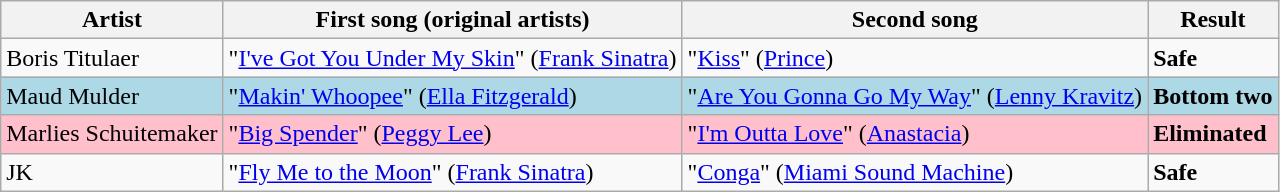<table class=wikitable>
<tr>
<th>Artist</th>
<th>First song (original artists)</th>
<th>Second song</th>
<th>Result</th>
</tr>
<tr>
<td>Boris Titulaer</td>
<td>"<a href='#'>I've Got You Under My Skin</a>" (<a href='#'>Frank Sinatra</a>)</td>
<td>"<a href='#'>Kiss</a>" (<a href='#'>Prince</a>)</td>
<td><strong>Safe</strong></td>
</tr>
<tr style="background:lightblue;">
<td>Maud Mulder</td>
<td>"<a href='#'>Makin' Whoopee</a>" (<a href='#'>Ella Fitzgerald</a>)</td>
<td>"<a href='#'>Are You Gonna Go My Way</a>" (<a href='#'>Lenny Kravitz</a>)</td>
<td><strong>Bottom two</strong></td>
</tr>
<tr style="background:pink;">
<td>Marlies Schuitemaker</td>
<td>"<a href='#'>Big Spender</a>" (<a href='#'>Peggy Lee</a>)</td>
<td>"<a href='#'>I'm Outta Love</a>" (<a href='#'>Anastacia</a>)</td>
<td><strong>Eliminated</strong></td>
</tr>
<tr>
<td>JK</td>
<td>"<a href='#'>Fly Me to the Moon</a>" (<a href='#'>Frank Sinatra</a>)</td>
<td>"<a href='#'>Conga</a>" (<a href='#'>Miami Sound Machine</a>)</td>
<td><strong>Safe</strong></td>
</tr>
</table>
